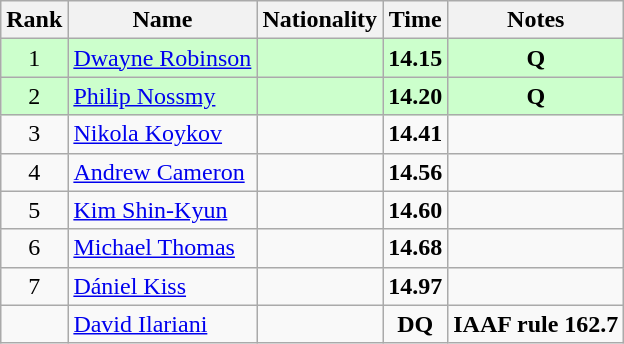<table class="wikitable sortable" style="text-align:center">
<tr>
<th>Rank</th>
<th>Name</th>
<th>Nationality</th>
<th>Time</th>
<th>Notes</th>
</tr>
<tr bgcolor=ccffcc>
<td>1</td>
<td align=left><a href='#'>Dwayne Robinson</a></td>
<td align=left></td>
<td><strong>14.15</strong></td>
<td><strong>Q</strong></td>
</tr>
<tr bgcolor=ccffcc>
<td>2</td>
<td align=left><a href='#'>Philip Nossmy</a></td>
<td align=left></td>
<td><strong>14.20</strong></td>
<td><strong>Q</strong></td>
</tr>
<tr>
<td>3</td>
<td align=left><a href='#'>Nikola Koykov</a></td>
<td align=left></td>
<td><strong>14.41</strong></td>
<td></td>
</tr>
<tr>
<td>4</td>
<td align=left><a href='#'>Andrew Cameron</a></td>
<td align=left></td>
<td><strong>14.56</strong></td>
<td></td>
</tr>
<tr>
<td>5</td>
<td align=left><a href='#'>Kim Shin-Kyun</a></td>
<td align=left></td>
<td><strong>14.60</strong></td>
<td></td>
</tr>
<tr>
<td>6</td>
<td align=left><a href='#'>Michael Thomas</a></td>
<td align=left></td>
<td><strong>14.68</strong></td>
<td></td>
</tr>
<tr>
<td>7</td>
<td align=left><a href='#'>Dániel Kiss</a></td>
<td align=left></td>
<td><strong>14.97</strong></td>
<td></td>
</tr>
<tr>
<td></td>
<td align=left><a href='#'>David Ilariani</a></td>
<td align=left></td>
<td><strong>DQ</strong></td>
<td><strong>IAAF rule 162.7</strong></td>
</tr>
</table>
